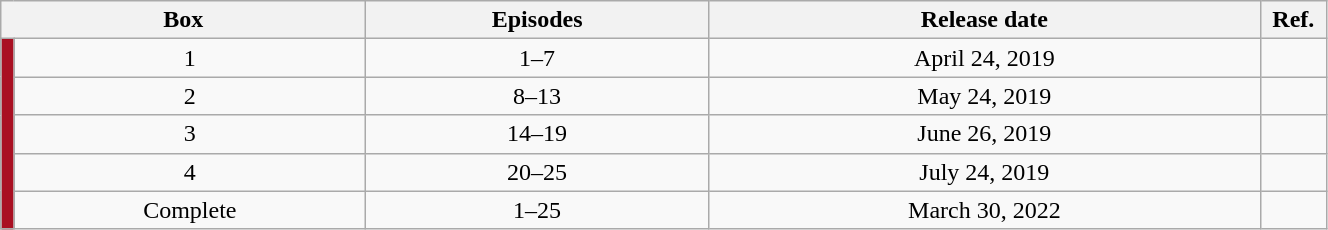<table class="wikitable" style="text-align: center; width: 70%;">
<tr>
<th colspan="2">Box</th>
<th>Episodes</th>
<th>Release date</th>
<th width="5%">Ref.</th>
</tr>
<tr>
<td rowspan="8" width="1%" style="background: #A90F22;"></td>
<td>1</td>
<td>1–7</td>
<td>April 24, 2019</td>
<td></td>
</tr>
<tr>
<td>2</td>
<td>8–13</td>
<td>May 24, 2019</td>
<td></td>
</tr>
<tr>
<td>3</td>
<td>14–19</td>
<td>June 26, 2019</td>
<td></td>
</tr>
<tr>
<td>4</td>
<td>20–25</td>
<td>July 24, 2019</td>
<td></td>
</tr>
<tr>
<td>Complete</td>
<td>1–25</td>
<td>March 30, 2022</td>
<td></td>
</tr>
</table>
